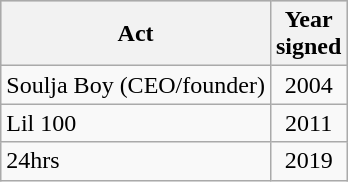<table class="wikitable">
<tr style="background:#ccc;">
<th style="text-align:center;">Act</th>
<th style="text-align:center;">Year <br>signed</th>
</tr>
<tr>
<td>Soulja Boy (CEO/founder)</td>
<td style="text-align:center;">2004</td>
</tr>
<tr>
<td>Lil 100</td>
<td style="text-align:center;" rowspan="1">2011</td>
</tr>
<tr>
<td>24hrs</td>
<td style="text-align:center;">2019</td>
</tr>
</table>
